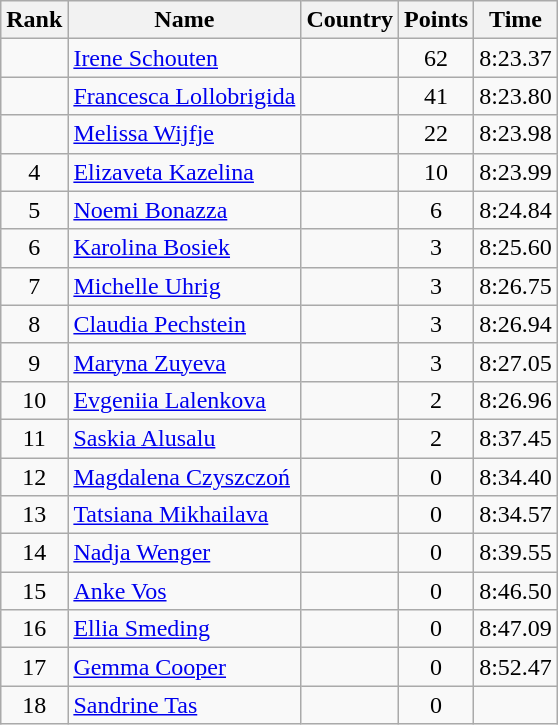<table class="wikitable sortable" style="text-align:center">
<tr>
<th>Rank</th>
<th>Name</th>
<th>Country</th>
<th>Points</th>
<th>Time</th>
</tr>
<tr>
<td></td>
<td align=left><a href='#'>Irene Schouten</a></td>
<td align=left></td>
<td>62</td>
<td>8:23.37</td>
</tr>
<tr>
<td></td>
<td align=left><a href='#'>Francesca Lollobrigida</a></td>
<td align=left></td>
<td>41</td>
<td>8:23.80</td>
</tr>
<tr>
<td></td>
<td align=left><a href='#'>Melissa Wijfje</a></td>
<td align=left></td>
<td>22</td>
<td>8:23.98</td>
</tr>
<tr>
<td>4</td>
<td align=left><a href='#'>Elizaveta Kazelina</a></td>
<td align=left></td>
<td>10</td>
<td>8:23.99</td>
</tr>
<tr>
<td>5</td>
<td align=left><a href='#'>Noemi Bonazza</a></td>
<td align=left></td>
<td>6</td>
<td>8:24.84</td>
</tr>
<tr>
<td>6</td>
<td align=left><a href='#'>Karolina Bosiek</a></td>
<td align=left></td>
<td>3</td>
<td>8:25.60</td>
</tr>
<tr>
<td>7</td>
<td align=left><a href='#'>Michelle Uhrig</a></td>
<td align=left></td>
<td>3</td>
<td>8:26.75</td>
</tr>
<tr>
<td>8</td>
<td align=left><a href='#'>Claudia Pechstein</a></td>
<td align=left></td>
<td>3</td>
<td>8:26.94</td>
</tr>
<tr>
<td>9</td>
<td align=left><a href='#'>Maryna Zuyeva</a></td>
<td align=left></td>
<td>3</td>
<td>8:27.05</td>
</tr>
<tr>
<td>10</td>
<td align=left><a href='#'>Evgeniia Lalenkova</a></td>
<td align=left></td>
<td>2</td>
<td>8:26.96</td>
</tr>
<tr>
<td>11</td>
<td align=left><a href='#'>Saskia Alusalu</a></td>
<td align=left></td>
<td>2</td>
<td>8:37.45</td>
</tr>
<tr>
<td>12</td>
<td align=left><a href='#'>Magdalena Czyszczoń</a></td>
<td align=left></td>
<td>0</td>
<td>8:34.40</td>
</tr>
<tr>
<td>13</td>
<td align=left><a href='#'>Tatsiana Mikhailava</a></td>
<td align=left></td>
<td>0</td>
<td>8:34.57</td>
</tr>
<tr>
<td>14</td>
<td align=left><a href='#'>Nadja Wenger</a></td>
<td align=left></td>
<td>0</td>
<td>8:39.55</td>
</tr>
<tr>
<td>15</td>
<td align=left><a href='#'>Anke Vos</a></td>
<td align=left></td>
<td>0</td>
<td>8:46.50</td>
</tr>
<tr>
<td>16</td>
<td align=left><a href='#'>Ellia Smeding</a></td>
<td align=left></td>
<td>0</td>
<td>8:47.09</td>
</tr>
<tr>
<td>17</td>
<td align=left><a href='#'>Gemma Cooper</a></td>
<td align=left></td>
<td>0</td>
<td>8:52.47</td>
</tr>
<tr>
<td>18</td>
<td align=left><a href='#'>Sandrine Tas</a></td>
<td align=left></td>
<td>0</td>
<td></td>
</tr>
</table>
